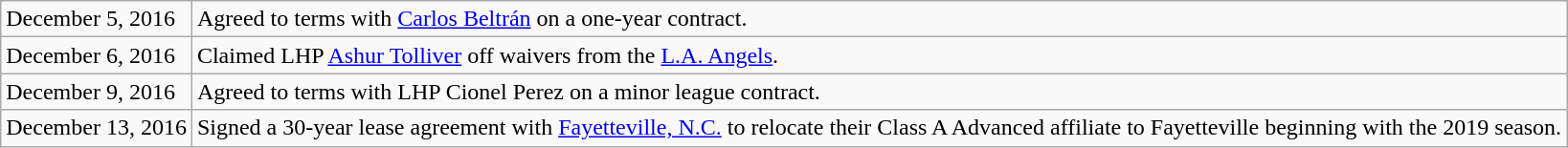<table class="wikitable">
<tr>
<td>December 5, 2016</td>
<td>Agreed to terms with <a href='#'>Carlos Beltrán</a> on a one-year contract.</td>
</tr>
<tr>
<td>December 6, 2016</td>
<td>Claimed LHP <a href='#'>Ashur Tolliver</a> off waivers from the <a href='#'>L.A. Angels</a>.</td>
</tr>
<tr>
<td>December 9, 2016</td>
<td>Agreed to terms with LHP Cionel Perez on a minor league contract.</td>
</tr>
<tr>
<td>December 13, 2016</td>
<td>Signed a 30-year lease agreement with <a href='#'>Fayetteville, N.C.</a> to relocate their Class A Advanced affiliate to Fayetteville beginning with the 2019 season.</td>
</tr>
</table>
